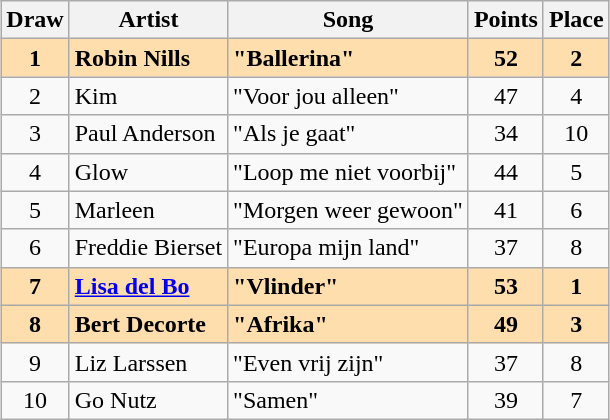<table class="sortable wikitable" style="margin: 1em auto 1em auto; text-align:center">
<tr>
<th>Draw</th>
<th>Artist</th>
<th>Song</th>
<th>Points</th>
<th>Place</th>
</tr>
<tr style="font-weight:bold; background:navajowhite;">
<td>1</td>
<td align="left">Robin Nills</td>
<td align="left">"Ballerina"</td>
<td>52</td>
<td>2</td>
</tr>
<tr>
<td>2</td>
<td align="left">Kim</td>
<td align="left">"Voor jou alleen"</td>
<td>47</td>
<td>4</td>
</tr>
<tr>
<td>3</td>
<td align="left">Paul Anderson</td>
<td align="left">"Als je gaat"</td>
<td>34</td>
<td>10</td>
</tr>
<tr>
<td>4</td>
<td align="left">Glow</td>
<td align="left">"Loop me niet voorbij"</td>
<td>44</td>
<td>5</td>
</tr>
<tr>
<td>5</td>
<td align="left">Marleen</td>
<td align="left">"Morgen weer gewoon"</td>
<td>41</td>
<td>6</td>
</tr>
<tr>
<td>6</td>
<td align="left">Freddie Bierset</td>
<td align="left">"Europa mijn land"</td>
<td>37</td>
<td>8</td>
</tr>
<tr style="font-weight:bold; background:navajowhite;">
<td>7</td>
<td align="left"><a href='#'>Lisa del Bo</a></td>
<td align="left">"Vlinder"</td>
<td>53</td>
<td>1</td>
</tr>
<tr style="font-weight:bold; background:navajowhite;">
<td>8</td>
<td align="left">Bert Decorte</td>
<td align="left">"Afrika"</td>
<td>49</td>
<td>3</td>
</tr>
<tr>
<td>9</td>
<td align="left">Liz Larssen</td>
<td align="left">"Even vrij zijn"</td>
<td>37</td>
<td>8</td>
</tr>
<tr>
<td>10</td>
<td align="left">Go Nutz</td>
<td align="left">"Samen"</td>
<td>39</td>
<td>7</td>
</tr>
</table>
